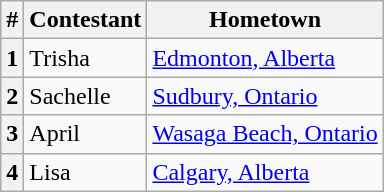<table class="wikitable">
<tr>
<th>#</th>
<th>Contestant</th>
<th>Hometown</th>
</tr>
<tr>
<th>1</th>
<td>Trisha</td>
<td><a href='#'>Edmonton, Alberta</a></td>
</tr>
<tr>
<th>2</th>
<td>Sachelle</td>
<td><a href='#'>Sudbury, Ontario</a></td>
</tr>
<tr>
<th>3</th>
<td>April</td>
<td><a href='#'>Wasaga Beach, Ontario</a></td>
</tr>
<tr>
<th>4</th>
<td>Lisa</td>
<td><a href='#'>Calgary, Alberta</a></td>
</tr>
</table>
